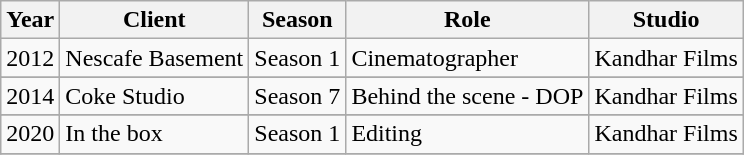<table class="wikitable sortable">
<tr>
<th>Year</th>
<th>Client</th>
<th>Season</th>
<th>Role</th>
<th>Studio</th>
</tr>
<tr>
<td>2012</td>
<td>Nescafe Basement</td>
<td>Season 1</td>
<td>Cinematographer</td>
<td>Kandhar Films</td>
</tr>
<tr>
</tr>
<tr>
<td>2014</td>
<td>Coke Studio</td>
<td>Season 7</td>
<td>Behind the scene - DOP</td>
<td>Kandhar Films</td>
</tr>
<tr>
</tr>
<tr>
<td>2020</td>
<td>In the box</td>
<td>Season 1</td>
<td>Editing</td>
<td>Kandhar Films</td>
</tr>
<tr>
</tr>
</table>
